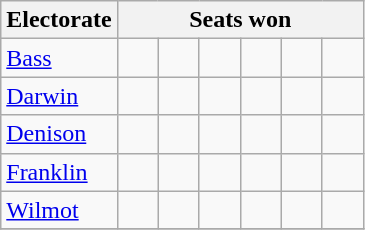<table class="wikitable">
<tr>
<th>Electorate</th>
<th colspan=7>Seats won</th>
</tr>
<tr>
<td><a href='#'>Bass</a></td>
<td width=20 > </td>
<td width=20 > </td>
<td width=20 > </td>
<td width=20 > </td>
<td width=20 > </td>
<td width=20 > </td>
</tr>
<tr>
<td><a href='#'>Darwin</a></td>
<td> </td>
<td> </td>
<td> </td>
<td> </td>
<td> </td>
<td> </td>
</tr>
<tr>
<td><a href='#'>Denison</a></td>
<td> </td>
<td> </td>
<td> </td>
<td> </td>
<td> </td>
<td> </td>
</tr>
<tr>
<td><a href='#'>Franklin</a></td>
<td> </td>
<td> </td>
<td> </td>
<td> </td>
<td> </td>
<td> </td>
</tr>
<tr>
<td><a href='#'>Wilmot</a></td>
<td> </td>
<td> </td>
<td> </td>
<td> </td>
<td> </td>
<td> </td>
</tr>
<tr>
</tr>
</table>
